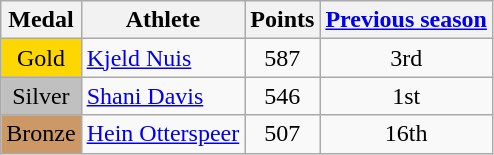<table class="wikitable">
<tr>
<th><strong>Medal</strong></th>
<th><strong>Athlete</strong></th>
<th><strong>Points</strong></th>
<th><strong><a href='#'>Previous season</a></strong></th>
</tr>
<tr align="center">
<td bgcolor="gold">Gold</td>
<td align="left"> <a href='#'>Kjeld Nuis</a></td>
<td>587</td>
<td>3rd</td>
</tr>
<tr align="center">
<td bgcolor="silver">Silver</td>
<td align="left"> <a href='#'>Shani Davis</a></td>
<td>546</td>
<td>1st</td>
</tr>
<tr align="center">
<td bgcolor="CC9966">Bronze</td>
<td align="left"> <a href='#'>Hein Otterspeer</a></td>
<td>507</td>
<td>16th</td>
</tr>
</table>
